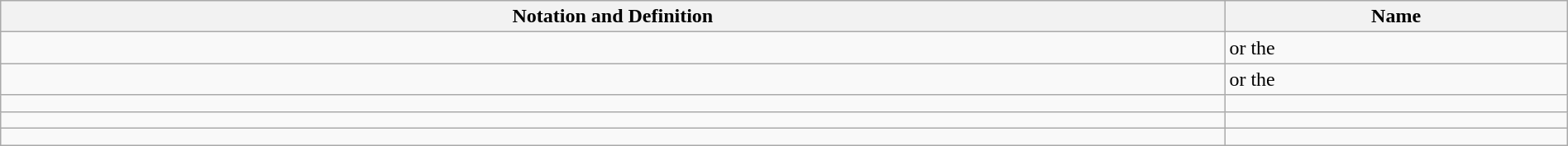<table class="wikitable" style="width: 100%;">
<tr>
<th>Notation and Definition</th>
<th>Name</th>
</tr>
<tr>
<td style="padding:0.5% 0 0.5% 2em;"></td>
<td> or the </td>
</tr>
<tr>
<td style="padding:0.5% 0 0.5% 2em;"></td>
<td> or the </td>
</tr>
<tr>
<td style="padding:0.5% 0 0.5% 2em;"></td>
<td></td>
</tr>
<tr>
<td style="padding:0.5% 0 0.5% 2em;"></td>
<td></td>
</tr>
<tr>
<td style="padding:0.5% 0 0.5% 2em;"></td>
<td></td>
</tr>
</table>
